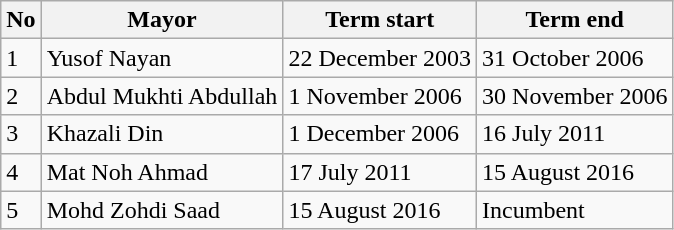<table class=wikitable>
<tr>
<th>No</th>
<th>Mayor</th>
<th>Term start</th>
<th>Term end</th>
</tr>
<tr>
<td>1</td>
<td>Yusof Nayan</td>
<td>22 December 2003</td>
<td>31 October 2006</td>
</tr>
<tr>
<td>2</td>
<td>Abdul Mukhti Abdullah</td>
<td>1 November 2006</td>
<td>30 November 2006</td>
</tr>
<tr>
<td>3</td>
<td>Khazali Din</td>
<td>1 December 2006</td>
<td>16 July 2011</td>
</tr>
<tr>
<td>4</td>
<td>Mat Noh Ahmad</td>
<td>17 July 2011</td>
<td>15 August 2016</td>
</tr>
<tr>
<td>5</td>
<td>Mohd Zohdi Saad</td>
<td>15 August 2016</td>
<td>Incumbent</td>
</tr>
</table>
